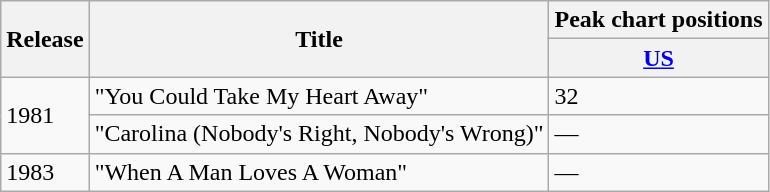<table class="wikitable">
<tr>
<th rowspan="2">Release</th>
<th rowspan="2">Title</th>
<th>Peak chart positions</th>
</tr>
<tr>
<th><a href='#'>US</a></th>
</tr>
<tr>
<td rowspan="2">1981</td>
<td>"You Could Take My Heart Away"</td>
<td>32</td>
</tr>
<tr>
<td>"Carolina (Nobody's Right, Nobody's Wrong)"</td>
<td>—</td>
</tr>
<tr>
<td>1983</td>
<td>"When A Man Loves A Woman"</td>
<td>—</td>
</tr>
</table>
